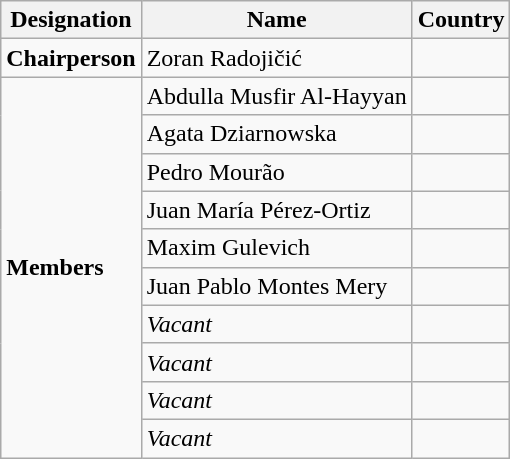<table class="wikitable">
<tr>
<th>Designation</th>
<th>Name</th>
<th>Country</th>
</tr>
<tr>
<td><strong>Chairperson</strong></td>
<td>Zoran Radojičić</td>
<td></td>
</tr>
<tr>
<td rowspan=10><strong>Members</strong></td>
<td>Abdulla Musfir Al-Hayyan</td>
<td></td>
</tr>
<tr>
<td>Agata Dziarnowska</td>
<td></td>
</tr>
<tr>
<td>Pedro Mourão</td>
<td></td>
</tr>
<tr>
<td>Juan María Pérez-Ortiz</td>
<td></td>
</tr>
<tr>
<td>Maxim Gulevich</td>
<td></td>
</tr>
<tr>
<td>Juan Pablo Montes Mery</td>
<td></td>
</tr>
<tr>
<td><em>Vacant</em></td>
<td></td>
</tr>
<tr>
<td><em>Vacant</em></td>
<td></td>
</tr>
<tr>
<td><em>Vacant</em></td>
<td></td>
</tr>
<tr>
<td><em>Vacant</em></td>
<td></td>
</tr>
</table>
